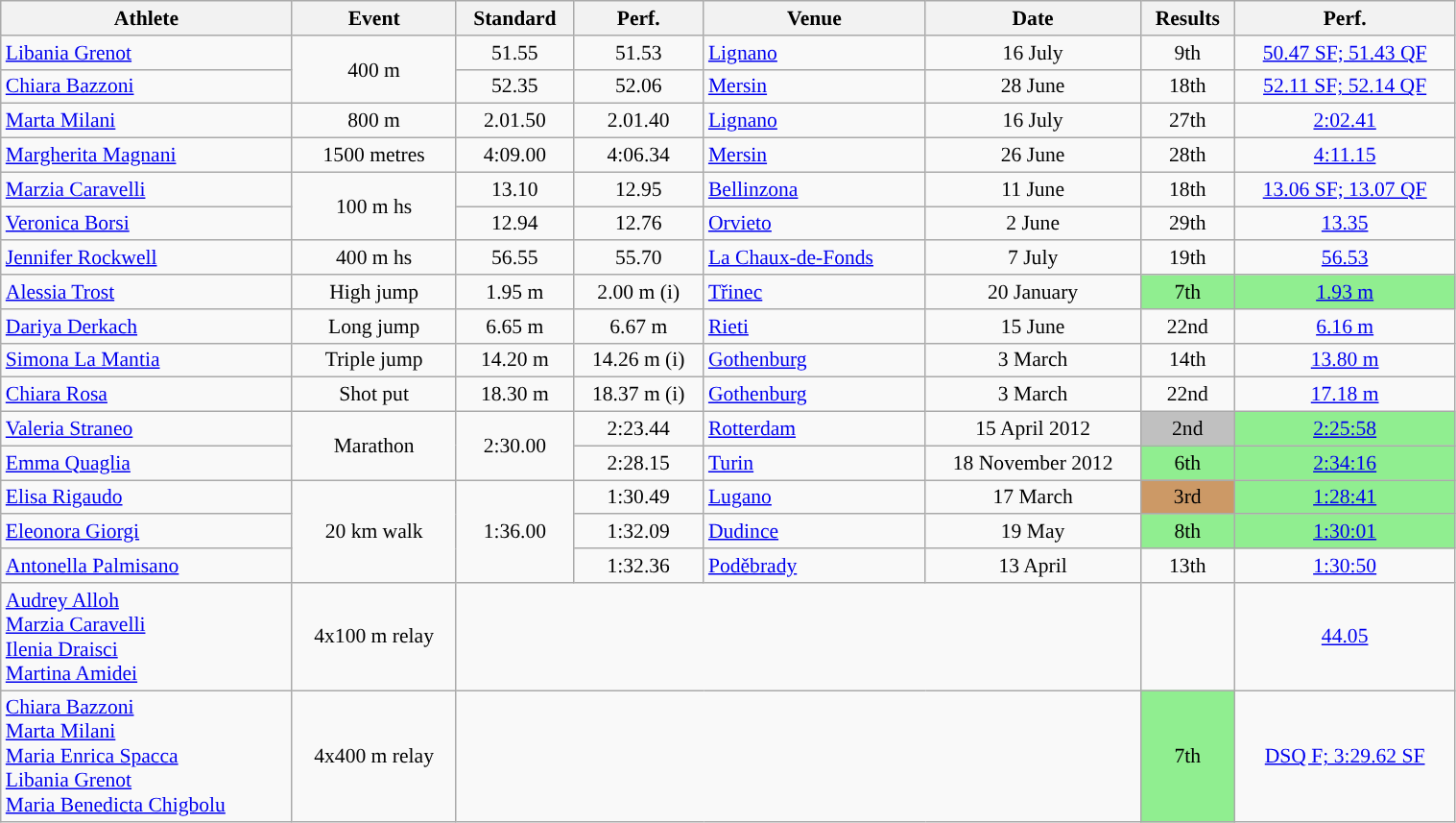<table class="wikitable" style="width:80%; font-size:90%; text-align:center;">
<tr>
<th>Athlete</th>
<th>Event</th>
<th>Standard</th>
<th>Perf.</th>
<th>Venue</th>
<th>Date</th>
<th>Results</th>
<th>Perf.</th>
</tr>
<tr>
<td style="text-align:left;"><a href='#'>Libania Grenot</a></td>
<td rowspan=2>400 m</td>
<td>51.55</td>
<td>51.53</td>
<td align=left> <a href='#'>Lignano</a></td>
<td>16 July</td>
<td>9th </td>
<td><a href='#'>50.47 SF; 51.43 QF</a> </td>
</tr>
<tr>
<td style="text-align:left;"><a href='#'>Chiara Bazzoni</a></td>
<td>52.35</td>
<td>52.06</td>
<td align=left> <a href='#'>Mersin</a></td>
<td>28 June</td>
<td>18th </td>
<td><a href='#'>52.11 SF; 52.14 QF</a></td>
</tr>
<tr>
<td style="text-align:left;"><a href='#'>Marta Milani</a></td>
<td>800 m</td>
<td>2.01.50</td>
<td>2.01.40</td>
<td align=left> <a href='#'>Lignano</a></td>
<td>16 July</td>
<td>27th </td>
<td><a href='#'>2:02.41</a></td>
</tr>
<tr>
<td style="text-align:left;"><a href='#'>Margherita Magnani</a></td>
<td>1500 metres</td>
<td>4:09.00</td>
<td>4:06.34</td>
<td align=left> <a href='#'>Mersin</a></td>
<td>26 June</td>
<td>28th </td>
<td><a href='#'>4:11.15</a></td>
</tr>
<tr>
<td style="text-align:left;"><a href='#'>Marzia Caravelli</a></td>
<td rowspan=2>100 m hs</td>
<td>13.10</td>
<td>12.95</td>
<td align=left> <a href='#'>Bellinzona</a></td>
<td>11 June</td>
<td>18th </td>
<td><a href='#'>13.06 SF; 13.07 QF</a></td>
</tr>
<tr>
<td style="text-align:left;"><a href='#'>Veronica Borsi</a></td>
<td>12.94</td>
<td>12.76</td>
<td align=left> <a href='#'>Orvieto</a></td>
<td>2 June</td>
<td>29th </td>
<td><a href='#'>13.35</a></td>
</tr>
<tr>
<td style="text-align:left;"><a href='#'>Jennifer Rockwell</a></td>
<td>400 m hs</td>
<td>56.55</td>
<td>55.70</td>
<td align=left> <a href='#'>La Chaux-de-Fonds</a></td>
<td>7 July</td>
<td>19th </td>
<td><a href='#'>56.53</a></td>
</tr>
<tr>
<td style="text-align:left;"><a href='#'>Alessia Trost</a></td>
<td>High jump</td>
<td>1.95 m</td>
<td>2.00 m (i)</td>
<td align=left> <a href='#'>Třinec</a></td>
<td>20 January</td>
<td bgcolor=lightgreen>7th</td>
<td bgcolor=lightgreen><a href='#'>1.93 m</a></td>
</tr>
<tr>
<td style="text-align:left;"><a href='#'>Dariya Derkach</a></td>
<td>Long jump</td>
<td>6.65 m</td>
<td>6.67 m</td>
<td align=left> <a href='#'>Rieti</a></td>
<td>15 June</td>
<td>22nd </td>
<td><a href='#'>6.16 m</a></td>
</tr>
<tr>
<td style="text-align:left;"><a href='#'>Simona La Mantia</a></td>
<td>Triple jump</td>
<td>14.20 m</td>
<td>14.26 m (i)</td>
<td align=left> <a href='#'>Gothenburg</a></td>
<td>3 March</td>
<td>14th </td>
<td><a href='#'>13.80 m</a></td>
</tr>
<tr>
<td style="text-align:left;"><a href='#'>Chiara Rosa</a></td>
<td>Shot put</td>
<td>18.30 m</td>
<td>18.37 m (i)</td>
<td align=left> <a href='#'>Gothenburg</a></td>
<td>3 March</td>
<td>22nd </td>
<td><a href='#'>17.18 m</a></td>
</tr>
<tr>
<td style="text-align:left;"><a href='#'>Valeria Straneo</a></td>
<td rowspan=2>Marathon</td>
<td rowspan=2>2:30.00</td>
<td>2:23.44</td>
<td align=left> <a href='#'>Rotterdam</a></td>
<td>15 April 2012</td>
<td bgcolor=silver>2nd</td>
<td bgcolor=lightgreen><a href='#'>2:25:58</a> </td>
</tr>
<tr>
<td style="text-align:left;"><a href='#'>Emma Quaglia</a></td>
<td>2:28.15</td>
<td align=left> <a href='#'>Turin</a></td>
<td>18 November 2012</td>
<td bgcolor=lightgreen>6th</td>
<td bgcolor=lightgreen><a href='#'>2:34:16</a>  </td>
</tr>
<tr>
<td style="text-align:left;"><a href='#'>Elisa Rigaudo</a></td>
<td rowspan=3>20 km walk</td>
<td rowspan=3>1:36.00</td>
<td>1:30.49</td>
<td align=left> <a href='#'>Lugano</a></td>
<td>17 March</td>
<td bgcolor=cc9966>3rd</td>
<td bgcolor=lightgreen><a href='#'>1:28:41</a></td>
</tr>
<tr>
<td style="text-align:left;"><a href='#'>Eleonora Giorgi</a></td>
<td>1:32.09</td>
<td align=left> <a href='#'>Dudince</a></td>
<td>19 May</td>
<td bgcolor=lightgreen>8th</td>
<td bgcolor=lightgreen><a href='#'>1:30:01</a> </td>
</tr>
<tr>
<td style="text-align:left;"><a href='#'>Antonella Palmisano</a></td>
<td>1:32.36</td>
<td align=left> <a href='#'>Poděbrady</a></td>
<td>13 April</td>
<td>13th</td>
<td><a href='#'>1:30:50</a> </td>
</tr>
<tr>
<td align=left><a href='#'>Audrey Alloh</a><br><a href='#'>Marzia Caravelli</a><br><a href='#'>Ilenia Draisci</a><br><a href='#'>Martina Amidei</a></td>
<td>4x100 m relay</td>
<td colspan=4></td>
<td></td>
<td><a href='#'>44.05</a></td>
</tr>
<tr>
<td align=left><a href='#'>Chiara Bazzoni</a><br><a href='#'>Marta Milani</a><br><a href='#'>Maria Enrica Spacca</a><br><a href='#'>Libania Grenot</a><br><a href='#'>Maria Benedicta Chigbolu</a></td>
<td>4x400 m relay</td>
<td colspan=4></td>
<td bgcolor=lightgreen>7th</td>
<td><a href='#'>DSQ F; 3:29.62 SF</a> </td>
</tr>
</table>
